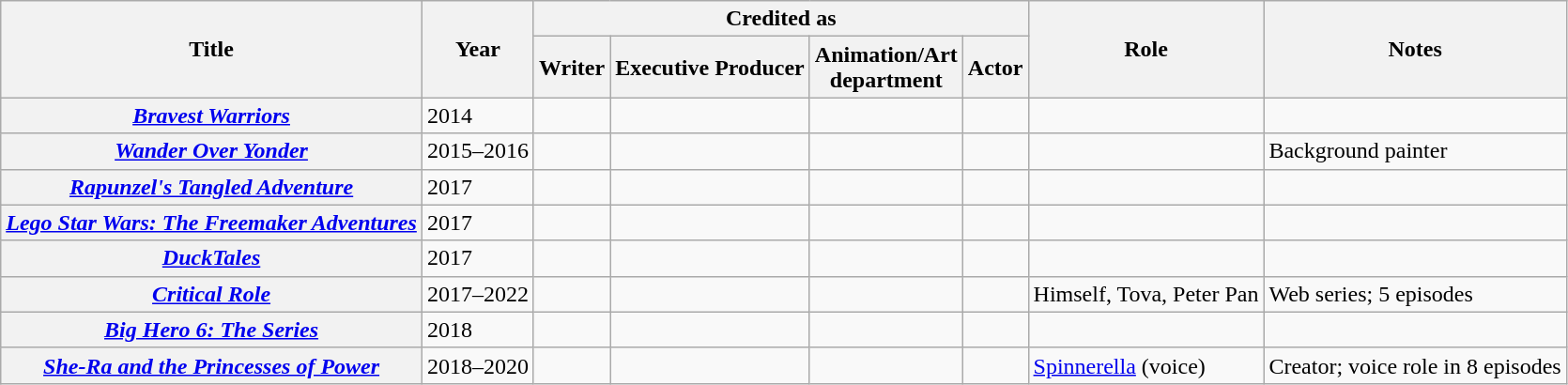<table class="wikitable plainrowheaders sortable">
<tr>
<th rowspan="2">Title</th>
<th rowspan="2">Year</th>
<th colspan="4">Credited as</th>
<th rowspan="2">Role</th>
<th rowspan="2">Notes</th>
</tr>
<tr>
<th>Writer</th>
<th>Executive Producer</th>
<th>Animation/Art<br>department</th>
<th>Actor</th>
</tr>
<tr>
<th scope="row"><em><a href='#'>Bravest Warriors</a></em></th>
<td>2014</td>
<td></td>
<td></td>
<td></td>
<td></td>
<td></td>
<td></td>
</tr>
<tr>
<th scope="row"><em><a href='#'>Wander Over Yonder</a></em></th>
<td>2015–2016</td>
<td></td>
<td></td>
<td></td>
<td></td>
<td></td>
<td>Background painter</td>
</tr>
<tr>
<th scope="row"><em><a href='#'>Rapunzel's Tangled Adventure</a></em></th>
<td>2017</td>
<td></td>
<td></td>
<td></td>
<td></td>
<td></td>
<td></td>
</tr>
<tr>
<th scope="row"><em><a href='#'>Lego Star Wars: The Freemaker Adventures</a></em></th>
<td>2017</td>
<td></td>
<td></td>
<td></td>
<td></td>
<td></td>
<td></td>
</tr>
<tr>
<th scope="row"><em><a href='#'>DuckTales</a></em></th>
<td>2017</td>
<td></td>
<td></td>
<td></td>
<td></td>
<td></td>
<td></td>
</tr>
<tr>
<th scope="row"><em><a href='#'>Critical Role</a></em></th>
<td>2017–2022</td>
<td></td>
<td></td>
<td></td>
<td></td>
<td>Himself, Tova, Peter Pan</td>
<td>Web series; 5 episodes</td>
</tr>
<tr>
<th scope="row"><em><a href='#'>Big Hero 6: The Series</a></em></th>
<td>2018</td>
<td></td>
<td></td>
<td></td>
<td></td>
<td></td>
<td></td>
</tr>
<tr>
<th scope="row"><em><a href='#'>She-Ra and the Princesses of Power</a></em></th>
<td>2018–2020</td>
<td></td>
<td></td>
<td></td>
<td></td>
<td><a href='#'>Spinnerella</a> (voice)</td>
<td>Creator; voice role in 8 episodes</td>
</tr>
</table>
